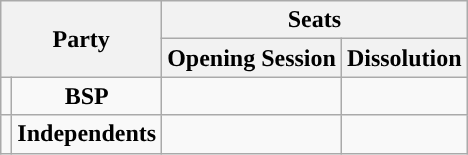<table class="wikitable">
<tr>
<th colspan="2" rowspan="2">Party</th>
<th colspan="2">Seats</th>
</tr>
<tr>
<th>Opening Session</th>
<th>Dissolution</th>
</tr>
<tr>
<td style="color:inherit;background:"></td>
<td style="text-align:center"><strong>BSP</strong></td>
<td></td>
<td></td>
</tr>
<tr>
<td style="color:inherit;background:"></td>
<td style="text-align:center"><strong>Independents</strong></td>
<td></td>
<td></td>
</tr>
</table>
